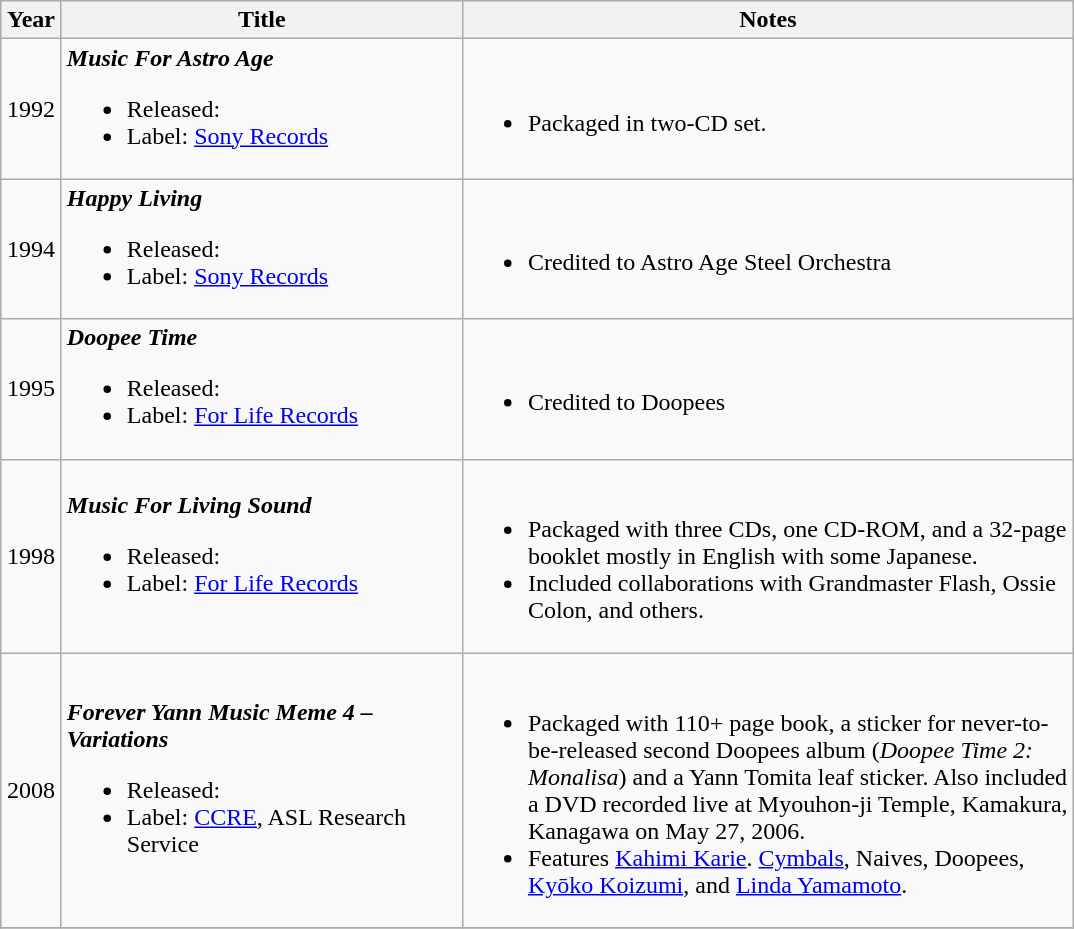<table class="wikitable">
<tr>
<th width="33">Year</th>
<th width="260">Title</th>
<th width="400">Notes</th>
</tr>
<tr>
<td align="center">1992</td>
<td><strong><em>Music For Astro Age</em></strong><br><ul><li>Released: </li><li>Label: <a href='#'>Sony Records</a></li></ul></td>
<td><br><ul><li>Packaged in two-CD set.</li></ul></td>
</tr>
<tr>
<td align="center">1994</td>
<td><strong><em>Happy Living</em></strong><br><ul><li>Released: </li><li>Label: <a href='#'>Sony Records</a></li></ul></td>
<td><br><ul><li>Credited to Astro Age Steel Orchestra</li></ul></td>
</tr>
<tr>
<td align="center">1995</td>
<td><strong><em>Doopee Time</em></strong><br><ul><li>Released: </li><li>Label: <a href='#'>For Life Records</a></li></ul></td>
<td><br><ul><li>Credited to Doopees</li></ul></td>
</tr>
<tr>
<td align="center">1998</td>
<td><strong><em>Music For Living Sound</em></strong><br><ul><li>Released: </li><li>Label: <a href='#'>For Life Records</a></li></ul></td>
<td><br><ul><li>Packaged with three CDs, one CD-ROM, and a 32-page booklet mostly in English with some Japanese.</li><li>Included collaborations with Grandmaster Flash, Ossie Colon, and others.</li></ul></td>
</tr>
<tr>
<td align="center">2008</td>
<td><strong><em>Forever Yann Music Meme 4 – Variations</em></strong><br><ul><li>Released: </li><li>Label: <a href='#'>CCRE</a>, ASL Research Service</li></ul></td>
<td><br><ul><li>Packaged with 110+ page book, a sticker for never-to-be-released second Doopees album (<em>Doopee Time 2: Monalisa</em>) and a Yann Tomita leaf sticker. Also included a DVD recorded live at Myouhon-ji Temple, Kamakura, Kanagawa on May 27, 2006.</li><li>Features <a href='#'>Kahimi Karie</a>. <a href='#'>Cymbals</a>, Naives, Doopees, <a href='#'>Kyōko Koizumi</a>, and <a href='#'>Linda Yamamoto</a>.</li></ul></td>
</tr>
<tr>
</tr>
</table>
